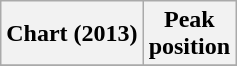<table class="wikitable plainrowheaders" style="text-align:center">
<tr>
<th scope="col">Chart (2013)</th>
<th scope="col">Peak<br>position</th>
</tr>
<tr>
</tr>
</table>
